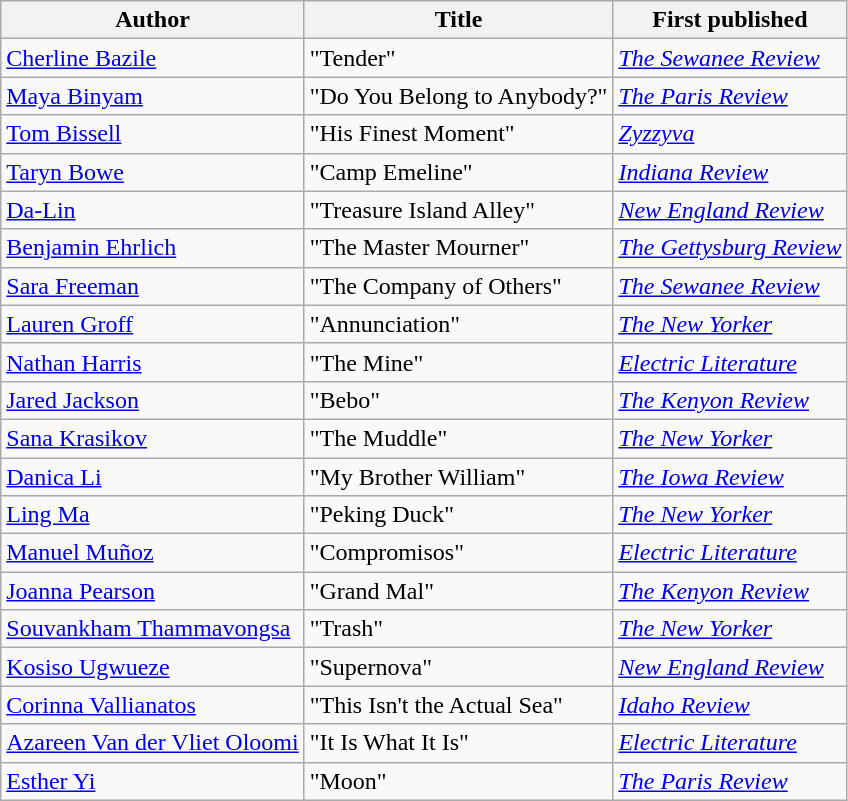<table class="wikitable">
<tr>
<th>Author</th>
<th>Title</th>
<th>First published</th>
</tr>
<tr>
<td><a href='#'>Cherline Bazile</a></td>
<td>"Tender"</td>
<td><em><a href='#'>The Sewanee Review</a></em></td>
</tr>
<tr>
<td><a href='#'>Maya Binyam</a></td>
<td>"Do You Belong to Anybody?"</td>
<td><em><a href='#'>The Paris Review</a></em></td>
</tr>
<tr>
<td><a href='#'>Tom Bissell</a></td>
<td>"His Finest Moment"</td>
<td><a href='#'><em>Zyzzyva</em></a></td>
</tr>
<tr>
<td><a href='#'>Taryn Bowe</a></td>
<td>"Camp Emeline"</td>
<td><em><a href='#'>Indiana Review</a></em></td>
</tr>
<tr>
<td><a href='#'>Da-Lin</a></td>
<td>"Treasure Island Alley"</td>
<td><em><a href='#'>New England Review</a></em></td>
</tr>
<tr>
<td><a href='#'>Benjamin Ehrlich</a></td>
<td>"The Master Mourner"</td>
<td><em><a href='#'>The Gettysburg Review</a></em></td>
</tr>
<tr>
<td><a href='#'>Sara Freeman</a></td>
<td>"The Company of Others"</td>
<td><em><a href='#'>The Sewanee Review</a></em></td>
</tr>
<tr>
<td><a href='#'>Lauren Groff</a></td>
<td>"Annunciation"</td>
<td><em><a href='#'>The New Yorker</a></em></td>
</tr>
<tr>
<td><a href='#'>Nathan Harris</a></td>
<td>"The Mine"</td>
<td><em><a href='#'>Electric Literature</a></em></td>
</tr>
<tr>
<td><a href='#'>Jared Jackson</a></td>
<td>"Bebo"</td>
<td><em><a href='#'>The Kenyon Review</a></em></td>
</tr>
<tr>
<td><a href='#'>Sana Krasikov</a></td>
<td>"The Muddle"</td>
<td><em><a href='#'>The New Yorker</a></em></td>
</tr>
<tr>
<td><a href='#'>Danica Li</a></td>
<td>"My Brother William"</td>
<td><em><a href='#'>The Iowa Review</a></em></td>
</tr>
<tr>
<td><a href='#'>Ling Ma</a></td>
<td>"Peking Duck"</td>
<td><em><a href='#'>The New Yorker</a></em></td>
</tr>
<tr>
<td><a href='#'>Manuel Muñoz</a></td>
<td>"Compromisos"</td>
<td><em><a href='#'>Electric Literature</a></em></td>
</tr>
<tr>
<td><a href='#'>Joanna Pearson</a></td>
<td>"Grand Mal"</td>
<td><em><a href='#'>The Kenyon Review</a></em></td>
</tr>
<tr>
<td><a href='#'>Souvankham Thammavongsa</a></td>
<td>"Trash"</td>
<td><em><a href='#'>The New Yorker</a></em></td>
</tr>
<tr>
<td><a href='#'>Kosiso Ugwueze</a></td>
<td>"Supernova"</td>
<td><em><a href='#'>New England Review</a></em></td>
</tr>
<tr>
<td><a href='#'>Corinna Vallianatos</a></td>
<td>"This Isn't the Actual Sea"</td>
<td><em><a href='#'>Idaho Review</a></em></td>
</tr>
<tr>
<td><a href='#'>Azareen Van der Vliet Oloomi</a></td>
<td>"It Is What It Is"</td>
<td><em><a href='#'>Electric Literature</a></em></td>
</tr>
<tr>
<td><a href='#'>Esther Yi</a></td>
<td>"Moon"</td>
<td><em><a href='#'>The Paris Review</a></em></td>
</tr>
</table>
